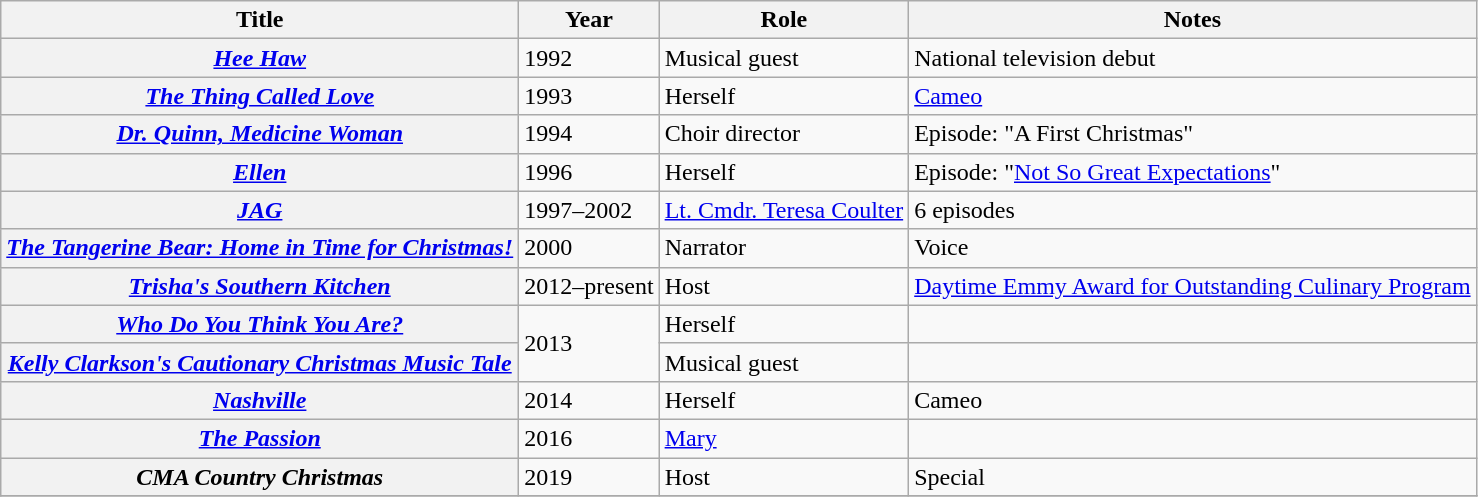<table class="wikitable sortable plainrowheaders">
<tr align="center">
<th scope="col">Title</th>
<th scope="col">Year</th>
<th scope="col">Role</th>
<th scope="col" class="unsortable">Notes</th>
</tr>
<tr>
<th scope="row"><em><a href='#'>Hee Haw</a></em></th>
<td>1992</td>
<td>Musical guest</td>
<td>National television debut</td>
</tr>
<tr>
<th scope="row"><em><a href='#'>The Thing Called Love</a></em></th>
<td>1993</td>
<td>Herself</td>
<td><a href='#'>Cameo</a></td>
</tr>
<tr>
<th scope="row"><em><a href='#'>Dr. Quinn, Medicine Woman</a></em></th>
<td>1994</td>
<td>Choir director</td>
<td>Episode: "A First Christmas"</td>
</tr>
<tr>
<th scope="row"><em><a href='#'>Ellen</a></em></th>
<td>1996</td>
<td>Herself</td>
<td>Episode: "<a href='#'>Not So Great Expectations</a>"</td>
</tr>
<tr>
<th scope="row"><em><a href='#'>JAG</a></em></th>
<td>1997–2002</td>
<td><a href='#'>Lt. Cmdr. Teresa Coulter</a></td>
<td>6 episodes</td>
</tr>
<tr>
<th scope="row"><em><a href='#'>The Tangerine Bear: Home in Time for Christmas!</a></em></th>
<td>2000</td>
<td>Narrator</td>
<td>Voice</td>
</tr>
<tr>
<th scope="row"><em><a href='#'>Trisha's Southern Kitchen</a></em></th>
<td>2012–present</td>
<td>Host</td>
<td><a href='#'>Daytime Emmy Award for Outstanding Culinary Program</a> </td>
</tr>
<tr>
<th scope="row"><em><a href='#'>Who Do You Think You Are?</a></em></th>
<td rowspan="2">2013</td>
<td>Herself</td>
<td></td>
</tr>
<tr>
<th scope="row"><em><a href='#'>Kelly Clarkson's Cautionary Christmas Music Tale</a></em></th>
<td>Musical guest</td>
<td></td>
</tr>
<tr>
<th scope="row"><em><a href='#'>Nashville</a></em></th>
<td>2014</td>
<td>Herself</td>
<td>Cameo</td>
</tr>
<tr>
<th scope="row"><em><a href='#'>The Passion</a></em></th>
<td>2016</td>
<td><a href='#'>Mary</a></td>
<td></td>
</tr>
<tr>
<th scope="row"><em>CMA Country Christmas</em></th>
<td>2019</td>
<td>Host</td>
<td>Special</td>
</tr>
<tr>
</tr>
</table>
